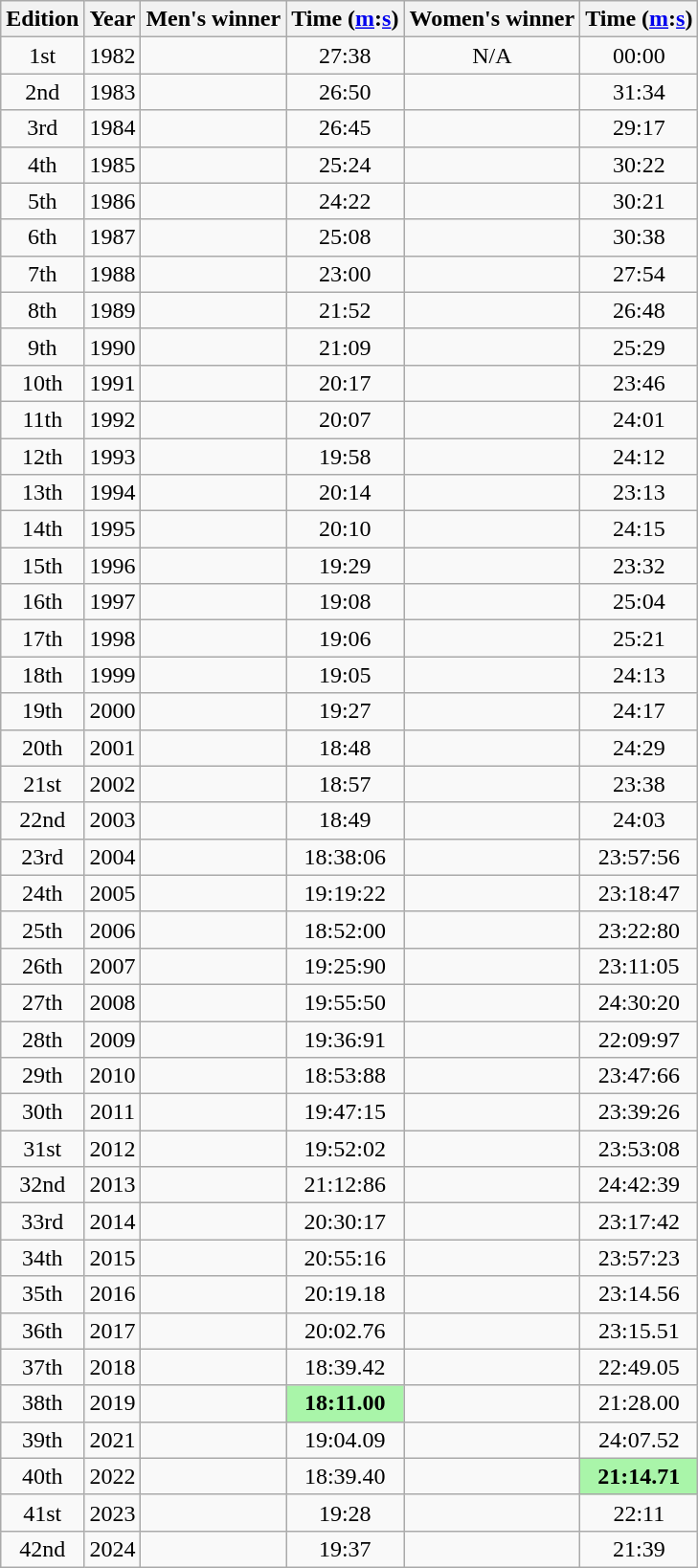<table class="wikitable sortable" style="text-align:center">
<tr>
<th class=unsortable>Edition</th>
<th>Year</th>
<th class=unsortable>Men's winner</th>
<th>Time (<a href='#'>m</a>:<a href='#'>s</a>)</th>
<th class=unsortable>Women's winner</th>
<th>Time (<a href='#'>m</a>:<a href='#'>s</a>)</th>
</tr>
<tr>
<td>1st</td>
<td>1982</td>
<td align=left></td>
<td>27:38</td>
<td>N/A</td>
<td>00:00</td>
</tr>
<tr>
<td>2nd</td>
<td>1983</td>
<td align=left></td>
<td>26:50</td>
<td align=left></td>
<td>31:34</td>
</tr>
<tr>
<td>3rd</td>
<td>1984</td>
<td align=left></td>
<td>26:45</td>
<td align=left></td>
<td>29:17</td>
</tr>
<tr>
<td>4th</td>
<td>1985</td>
<td align=left></td>
<td>25:24</td>
<td align=left></td>
<td>30:22</td>
</tr>
<tr>
<td>5th</td>
<td>1986</td>
<td align=left></td>
<td>24:22</td>
<td align=left></td>
<td>30:21</td>
</tr>
<tr>
<td>6th</td>
<td>1987</td>
<td align=left></td>
<td>25:08</td>
<td align=left></td>
<td>30:38</td>
</tr>
<tr>
<td>7th</td>
<td>1988</td>
<td align=left></td>
<td>23:00</td>
<td align=left></td>
<td>27:54</td>
</tr>
<tr>
<td>8th</td>
<td>1989</td>
<td align=left></td>
<td>21:52</td>
<td align=left></td>
<td>26:48</td>
</tr>
<tr>
<td>9th</td>
<td>1990</td>
<td align=left></td>
<td>21:09</td>
<td align=left></td>
<td>25:29</td>
</tr>
<tr>
<td>10th</td>
<td>1991</td>
<td align=left></td>
<td>20:17</td>
<td align=left></td>
<td>23:46</td>
</tr>
<tr>
<td>11th</td>
<td>1992</td>
<td align=left></td>
<td>20:07</td>
<td align=left></td>
<td>24:01</td>
</tr>
<tr>
<td>12th</td>
<td>1993</td>
<td align=left></td>
<td>19:58</td>
<td align=left></td>
<td>24:12</td>
</tr>
<tr>
<td>13th</td>
<td>1994</td>
<td align=left></td>
<td>20:14</td>
<td align=left></td>
<td>23:13</td>
</tr>
<tr>
<td>14th</td>
<td>1995</td>
<td align=left></td>
<td>20:10</td>
<td align=left></td>
<td>24:15</td>
</tr>
<tr>
<td>15th</td>
<td>1996</td>
<td align=left></td>
<td>19:29</td>
<td align=left></td>
<td>23:32</td>
</tr>
<tr>
<td>16th</td>
<td>1997</td>
<td align=left></td>
<td>19:08</td>
<td align=left></td>
<td>25:04</td>
</tr>
<tr>
<td>17th</td>
<td>1998</td>
<td align=left></td>
<td>19:06</td>
<td align=left></td>
<td>25:21</td>
</tr>
<tr>
<td>18th</td>
<td>1999</td>
<td align=left></td>
<td>19:05</td>
<td align=left></td>
<td>24:13</td>
</tr>
<tr>
<td>19th</td>
<td>2000</td>
<td align=left></td>
<td>19:27</td>
<td align=left></td>
<td>24:17</td>
</tr>
<tr>
<td>20th</td>
<td>2001</td>
<td align=left></td>
<td>18:48</td>
<td align=left></td>
<td>24:29</td>
</tr>
<tr>
<td>21st</td>
<td>2002</td>
<td align=left></td>
<td>18:57</td>
<td align=left></td>
<td>23:38</td>
</tr>
<tr>
<td>22nd</td>
<td>2003</td>
<td align=left></td>
<td>18:49</td>
<td align=left></td>
<td>24:03</td>
</tr>
<tr>
<td>23rd</td>
<td>2004</td>
<td align=left></td>
<td>18:38:06</td>
<td align=left></td>
<td>23:57:56</td>
</tr>
<tr>
<td>24th</td>
<td>2005</td>
<td align=left></td>
<td>19:19:22</td>
<td align=left></td>
<td>23:18:47</td>
</tr>
<tr>
<td>25th</td>
<td>2006</td>
<td align=left></td>
<td>18:52:00</td>
<td align=left></td>
<td>23:22:80</td>
</tr>
<tr>
<td>26th</td>
<td>2007</td>
<td align=left></td>
<td>19:25:90</td>
<td align=left></td>
<td>23:11:05</td>
</tr>
<tr>
<td>27th</td>
<td>2008</td>
<td align=left></td>
<td>19:55:50</td>
<td align=left></td>
<td>24:30:20</td>
</tr>
<tr>
<td>28th</td>
<td>2009</td>
<td align=left></td>
<td>19:36:91</td>
<td align=left></td>
<td>22:09:97</td>
</tr>
<tr>
<td>29th</td>
<td>2010</td>
<td align=left></td>
<td>18:53:88</td>
<td align=left></td>
<td>23:47:66</td>
</tr>
<tr>
<td>30th</td>
<td>2011</td>
<td align=left></td>
<td>19:47:15</td>
<td align=left></td>
<td>23:39:26</td>
</tr>
<tr>
<td>31st</td>
<td>2012</td>
<td align=left></td>
<td>19:52:02</td>
<td align=left></td>
<td>23:53:08</td>
</tr>
<tr>
<td>32nd</td>
<td>2013</td>
<td align=left></td>
<td>21:12:86</td>
<td align=left></td>
<td>24:42:39</td>
</tr>
<tr>
<td>33rd</td>
<td>2014</td>
<td align=left></td>
<td>20:30:17</td>
<td align=left></td>
<td>23:17:42</td>
</tr>
<tr>
<td>34th</td>
<td>2015</td>
<td align=left></td>
<td>20:55:16</td>
<td align=left></td>
<td>23:57:23</td>
</tr>
<tr>
<td>35th</td>
<td>2016</td>
<td align=left></td>
<td>20:19.18</td>
<td align=left></td>
<td>23:14.56</td>
</tr>
<tr>
<td>36th</td>
<td>2017</td>
<td align=left></td>
<td>20:02.76</td>
<td align=left></td>
<td>23:15.51</td>
</tr>
<tr>
<td>37th</td>
<td>2018</td>
<td align=left></td>
<td>18:39.42</td>
<td align=left></td>
<td>22:49.05</td>
</tr>
<tr>
<td>38th</td>
<td>2019</td>
<td align=left></td>
<td style="background:#a9f5a9;"><strong>18:11.00</strong></td>
<td align=left></td>
<td>21:28.00</td>
</tr>
<tr>
<td>39th</td>
<td>2021</td>
<td align=left></td>
<td>19:04.09</td>
<td align=left></td>
<td>24:07.52</td>
</tr>
<tr>
<td>40th</td>
<td>2022</td>
<td align=left></td>
<td>18:39.40</td>
<td align=left></td>
<td style="background:#a9f5a9;"><strong>21:14.71</strong></td>
</tr>
<tr>
<td>41st</td>
<td>2023</td>
<td align=left></td>
<td>19:28</td>
<td align=left></td>
<td>22:11</td>
</tr>
<tr>
<td>42nd</td>
<td>2024</td>
<td align=left></td>
<td>19:37</td>
<td align=left></td>
<td>21:39</td>
</tr>
</table>
